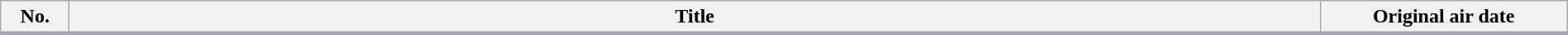<table class="plainrowheaders wikitable" style="width:100%; margin:auto; background:#FFF;">
<tr style="border-bottom: 3px solid #A3A3BF;">
<th style="width:3em;">No.</th>
<th>Title</th>
<th style="width:12em;">Original air date</th>
</tr>
<tr>
</tr>
</table>
